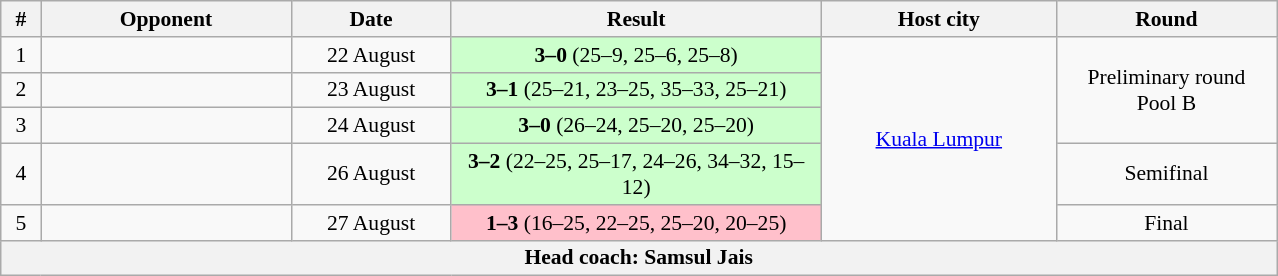<table class="wikitable" style="text-align: center;font-size:90%;">
<tr>
<th width=20>#</th>
<th width=160>Opponent</th>
<th width=100>Date</th>
<th width=240>Result</th>
<th width=150>Host city</th>
<th width=140>Round</th>
</tr>
<tr>
<td>1</td>
<td align=left></td>
<td>22 August</td>
<td bgcolor=ccffcc><strong>3–0</strong> (25–9, 25–6, 25–8)</td>
<td rowspan=5> <a href='#'>Kuala Lumpur</a></td>
<td rowspan=3>Preliminary round<br>Pool B</td>
</tr>
<tr>
<td>2</td>
<td align=left></td>
<td>23 August</td>
<td bgcolor=ccffcc><strong>3–1</strong> (25–21, 23–25, 35–33, 25–21)</td>
</tr>
<tr>
<td>3</td>
<td align=left></td>
<td>24 August</td>
<td bgcolor=ccffcc><strong>3–0</strong> (26–24, 25–20, 25–20)</td>
</tr>
<tr>
<td>4</td>
<td align=left></td>
<td>26 August</td>
<td bgcolor=ccffcc><strong>3–2</strong> (22–25, 25–17, 24–26, 34–32, 15–12)</td>
<td>Semifinal</td>
</tr>
<tr>
<td>5</td>
<td align=left></td>
<td>27 August</td>
<td bgcolor=pink><strong>1–3</strong> (16–25, 22–25, 25–20, 20–25)</td>
<td>Final</td>
</tr>
<tr>
<th colspan=6>Head coach:  Samsul Jais</th>
</tr>
</table>
